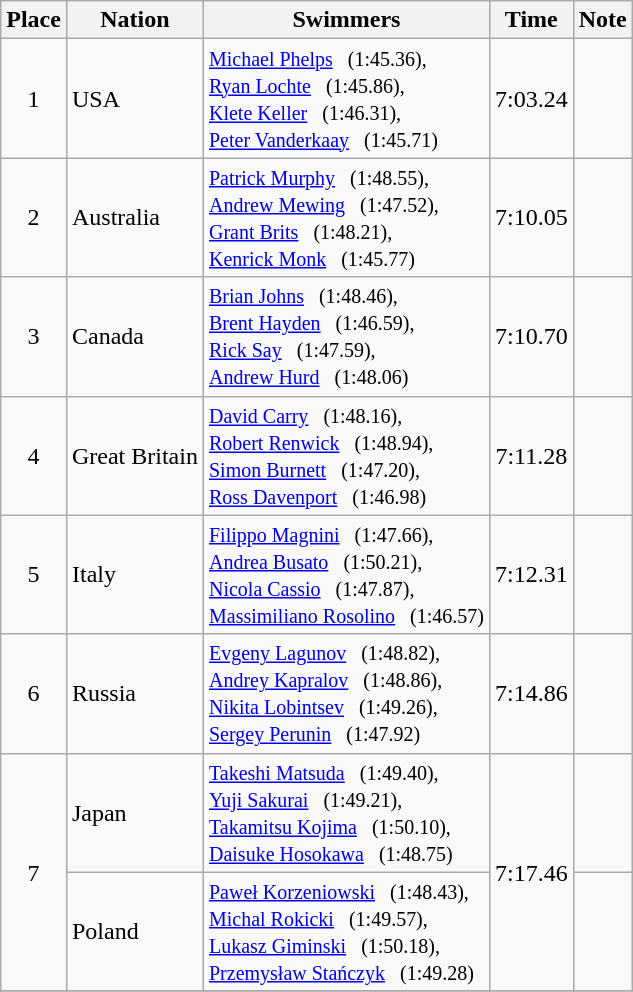<table class="wikitable" style="text-align:center">
<tr>
<th>Place</th>
<th>Nation</th>
<th>Swimmers</th>
<th>Time</th>
<th>Note</th>
</tr>
<tr>
<td>1</td>
<td align=left> USA</td>
<td align=left><small><a href='#'>Michael Phelps</a>    (1:45.36),<br> <a href='#'>Ryan Lochte</a>    (1:45.86),<br><a href='#'>Klete Keller</a>    (1:46.31),<br> <a href='#'>Peter Vanderkaay</a>    (1:45.71) </small></td>
<td>7:03.24</td>
<td></td>
</tr>
<tr>
<td>2</td>
<td align=left> Australia</td>
<td align=left><small><a href='#'>Patrick Murphy</a>    (1:48.55),<br> <a href='#'>Andrew Mewing</a>    (1:47.52),<br><a href='#'>Grant Brits</a>    (1:48.21),<br> <a href='#'>Kenrick Monk</a>   (1:45.77) </small></td>
<td>7:10.05</td>
<td></td>
</tr>
<tr>
<td>3</td>
<td align=left> Canada</td>
<td align=left><small><a href='#'>Brian Johns</a>    (1:48.46),<br> <a href='#'>Brent Hayden</a>    (1:46.59),<br><a href='#'>Rick Say</a>    (1:47.59),<br> <a href='#'>Andrew Hurd</a>   (1:48.06) </small></td>
<td>7:10.70</td>
<td></td>
</tr>
<tr>
<td>4</td>
<td align=left> Great Britain</td>
<td align=left><small><a href='#'>David Carry</a>    (1:48.16),<br> <a href='#'>Robert Renwick</a>    (1:48.94),<br><a href='#'>Simon Burnett</a>    (1:47.20),<br> <a href='#'>Ross Davenport</a>   (1:46.98) </small></td>
<td>7:11.28</td>
<td></td>
</tr>
<tr>
<td>5</td>
<td align=left> Italy</td>
<td align=left><small><a href='#'>Filippo Magnini</a>    (1:47.66),<br> <a href='#'>Andrea Busato</a>    (1:50.21),<br><a href='#'>Nicola Cassio</a>    (1:47.87),<br> <a href='#'>Massimiliano Rosolino</a>   (1:46.57) </small></td>
<td>7:12.31</td>
<td></td>
</tr>
<tr>
<td>6</td>
<td align=left> Russia</td>
<td align=left><small><a href='#'>Evgeny Lagunov</a>    (1:48.82),<br> <a href='#'>Andrey Kapralov</a>    (1:48.86),<br><a href='#'>Nikita Lobintsev</a>    (1:49.26),<br> <a href='#'>Sergey Perunin</a>   (1:47.92) </small></td>
<td>7:14.86</td>
<td></td>
</tr>
<tr>
<td rowspan=2>7</td>
<td align=left> Japan</td>
<td align=left><small><a href='#'>Takeshi Matsuda</a>    (1:49.40),<br> <a href='#'>Yuji Sakurai</a>    (1:49.21),<br><a href='#'>Takamitsu Kojima</a>    (1:50.10),<br> <a href='#'>Daisuke Hosokawa</a>   (1:48.75) </small></td>
<td rowspan=2>7:17.46</td>
<td></td>
</tr>
<tr>
<td align=left> Poland</td>
<td align=left><small><a href='#'>Paweł Korzeniowski</a>    (1:48.43),<br> <a href='#'>Michal Rokicki</a>    (1:49.57),<br><a href='#'>Lukasz Giminski</a>    (1:50.18),<br> <a href='#'>Przemysław Stańczyk</a>   (1:49.28) </small></td>
<td></td>
</tr>
<tr>
</tr>
</table>
